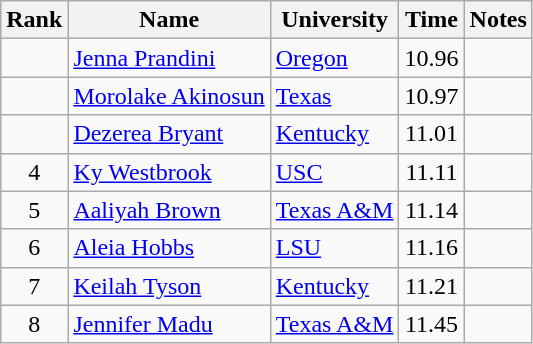<table class="wikitable sortable" style="text-align:center">
<tr>
<th>Rank</th>
<th>Name</th>
<th>University</th>
<th>Time</th>
<th>Notes</th>
</tr>
<tr>
<td></td>
<td align=left><a href='#'>Jenna Prandini</a></td>
<td align=left><a href='#'>Oregon</a></td>
<td>10.96</td>
<td></td>
</tr>
<tr>
<td></td>
<td align=left><a href='#'>Morolake Akinosun</a></td>
<td align=left><a href='#'>Texas</a></td>
<td>10.97</td>
<td></td>
</tr>
<tr>
<td></td>
<td align=left><a href='#'>Dezerea Bryant</a></td>
<td align=left><a href='#'>Kentucky</a></td>
<td>11.01</td>
<td></td>
</tr>
<tr>
<td>4</td>
<td align=left><a href='#'>Ky Westbrook</a></td>
<td align="left"><a href='#'>USC</a></td>
<td>11.11</td>
<td></td>
</tr>
<tr>
<td>5</td>
<td align=left><a href='#'>Aaliyah Brown</a></td>
<td align=left><a href='#'>Texas A&M</a></td>
<td>11.14</td>
<td></td>
</tr>
<tr>
<td>6</td>
<td align=left><a href='#'>Aleia Hobbs</a></td>
<td align=left><a href='#'>LSU</a></td>
<td>11.16</td>
<td></td>
</tr>
<tr>
<td>7</td>
<td align=left><a href='#'>Keilah Tyson</a></td>
<td align="left"><a href='#'>Kentucky</a></td>
<td>11.21</td>
<td></td>
</tr>
<tr>
<td>8</td>
<td align=left><a href='#'>Jennifer Madu</a></td>
<td align=left><a href='#'>Texas A&M</a></td>
<td>11.45</td>
<td></td>
</tr>
</table>
